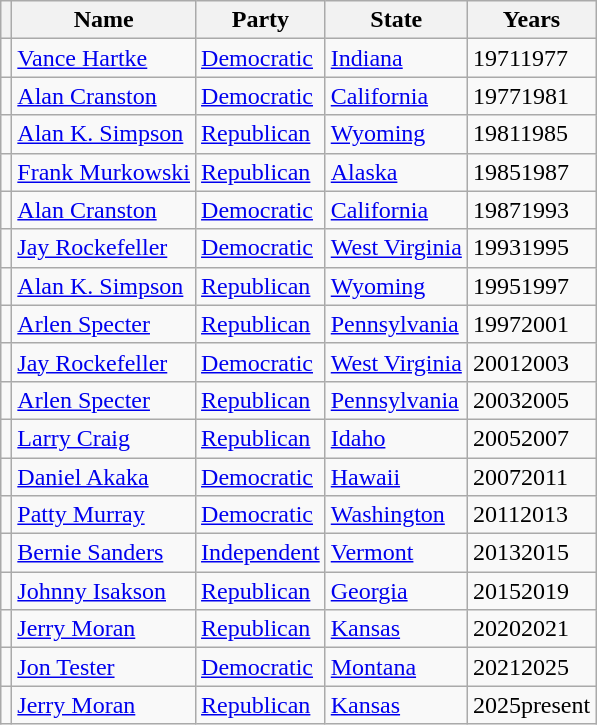<table class="wikitable">
<tr>
<th></th>
<th>Name</th>
<th>Party</th>
<th>State</th>
<th>Years</th>
</tr>
<tr>
<td></td>
<td><a href='#'>Vance Hartke</a></td>
<td><a href='#'>Democratic</a></td>
<td><a href='#'>Indiana</a></td>
<td>19711977</td>
</tr>
<tr>
<td></td>
<td><a href='#'>Alan Cranston</a></td>
<td><a href='#'>Democratic</a></td>
<td><a href='#'>California</a></td>
<td>19771981</td>
</tr>
<tr>
<td></td>
<td><a href='#'>Alan K. Simpson</a></td>
<td><a href='#'>Republican</a></td>
<td><a href='#'>Wyoming</a></td>
<td>19811985</td>
</tr>
<tr>
<td></td>
<td><a href='#'>Frank Murkowski</a></td>
<td><a href='#'>Republican</a></td>
<td><a href='#'>Alaska</a></td>
<td>19851987</td>
</tr>
<tr>
<td></td>
<td><a href='#'>Alan Cranston</a></td>
<td><a href='#'>Democratic</a></td>
<td><a href='#'>California</a></td>
<td>19871993</td>
</tr>
<tr>
<td></td>
<td><a href='#'>Jay Rockefeller</a></td>
<td><a href='#'>Democratic</a></td>
<td><a href='#'>West Virginia</a></td>
<td>19931995</td>
</tr>
<tr>
<td></td>
<td><a href='#'>Alan K. Simpson</a></td>
<td><a href='#'>Republican</a></td>
<td><a href='#'>Wyoming</a></td>
<td>19951997</td>
</tr>
<tr>
<td></td>
<td><a href='#'>Arlen Specter</a></td>
<td><a href='#'>Republican</a></td>
<td><a href='#'>Pennsylvania</a></td>
<td>19972001</td>
</tr>
<tr>
<td></td>
<td><a href='#'>Jay Rockefeller</a></td>
<td><a href='#'>Democratic</a></td>
<td><a href='#'>West Virginia</a></td>
<td>20012003</td>
</tr>
<tr>
<td></td>
<td><a href='#'>Arlen Specter</a></td>
<td><a href='#'>Republican</a></td>
<td><a href='#'>Pennsylvania</a></td>
<td>20032005</td>
</tr>
<tr>
<td></td>
<td><a href='#'>Larry Craig</a></td>
<td><a href='#'>Republican</a></td>
<td><a href='#'>Idaho</a></td>
<td>20052007</td>
</tr>
<tr>
<td></td>
<td><a href='#'>Daniel Akaka</a></td>
<td><a href='#'>Democratic</a></td>
<td><a href='#'>Hawaii</a></td>
<td>20072011</td>
</tr>
<tr>
<td></td>
<td><a href='#'>Patty Murray</a></td>
<td><a href='#'>Democratic</a></td>
<td><a href='#'>Washington</a></td>
<td>20112013</td>
</tr>
<tr>
<td></td>
<td><a href='#'>Bernie Sanders</a></td>
<td><a href='#'>Independent</a></td>
<td><a href='#'>Vermont</a></td>
<td>20132015</td>
</tr>
<tr>
<td></td>
<td><a href='#'>Johnny Isakson</a></td>
<td><a href='#'>Republican</a></td>
<td><a href='#'>Georgia</a></td>
<td>20152019</td>
</tr>
<tr>
<td></td>
<td><a href='#'>Jerry Moran</a></td>
<td><a href='#'>Republican</a></td>
<td><a href='#'>Kansas</a></td>
<td>20202021</td>
</tr>
<tr>
<td></td>
<td><a href='#'>Jon Tester</a></td>
<td><a href='#'>Democratic</a></td>
<td><a href='#'>Montana</a></td>
<td>20212025</td>
</tr>
<tr>
<td></td>
<td><a href='#'>Jerry Moran</a></td>
<td><a href='#'>Republican</a></td>
<td><a href='#'>Kansas</a></td>
<td>2025present</td>
</tr>
</table>
